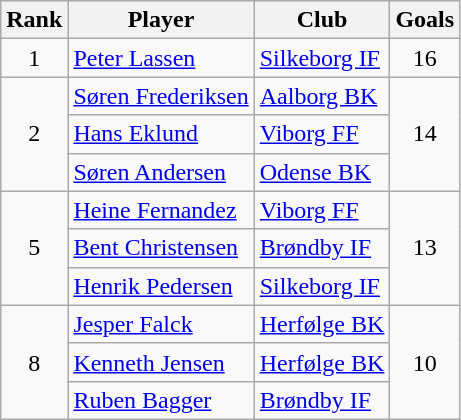<table class="wikitable" style="text-align: center;">
<tr>
<th>Rank</th>
<th>Player</th>
<th>Club</th>
<th>Goals</th>
</tr>
<tr>
<td>1</td>
<td align="left"> <a href='#'>Peter Lassen</a></td>
<td align="left"><a href='#'>Silkeborg IF</a></td>
<td>16</td>
</tr>
<tr>
<td rowspan="3">2</td>
<td align="left"> <a href='#'>Søren Frederiksen</a></td>
<td align="left"><a href='#'>Aalborg BK</a></td>
<td rowspan="3">14</td>
</tr>
<tr>
<td align="left"> <a href='#'>Hans Eklund</a></td>
<td align="left"><a href='#'>Viborg FF</a></td>
</tr>
<tr>
<td align="left"> <a href='#'>Søren Andersen</a></td>
<td align="left"><a href='#'>Odense BK</a></td>
</tr>
<tr>
<td rowspan="3">5</td>
<td align="left"> <a href='#'>Heine Fernandez</a></td>
<td align="left"><a href='#'>Viborg FF</a></td>
<td rowspan="3">13</td>
</tr>
<tr>
<td align="left"> <a href='#'>Bent Christensen</a></td>
<td align="left"><a href='#'>Brøndby IF</a></td>
</tr>
<tr>
<td align="left"> <a href='#'>Henrik Pedersen</a></td>
<td align="left"><a href='#'>Silkeborg IF</a></td>
</tr>
<tr>
<td rowspan="3">8</td>
<td align="left"> <a href='#'>Jesper Falck</a></td>
<td align="left"><a href='#'>Herfølge BK</a></td>
<td rowspan="3">10</td>
</tr>
<tr>
<td align="left"> <a href='#'>Kenneth Jensen</a></td>
<td align="left"><a href='#'>Herfølge BK</a></td>
</tr>
<tr>
<td align="left"> <a href='#'>Ruben Bagger</a></td>
<td align="left"><a href='#'>Brøndby IF</a></td>
</tr>
</table>
